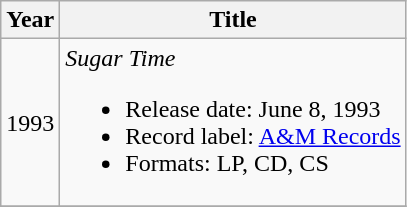<table class="wikitable" style="text-align:center;">
<tr>
<th>Year</th>
<th>Title</th>
</tr>
<tr>
<td style="text-align:center;" rowspan="1">1993</td>
<td align="left"><em>Sugar Time</em><br><ul><li>Release date: June 8, 1993</li><li>Record label: <a href='#'>A&M Records</a></li><li>Formats: LP, CD, CS</li></ul></td>
</tr>
<tr>
</tr>
</table>
